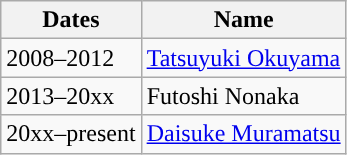<table class="wikitable">
<tr>
<th>Dates</th>
<th>Name</th>
</tr>
<tr>
<td>2008–2012</td>
<td> <a href='#'>Tatsuyuki Okuyama</a></td>
</tr>
<tr>
<td>2013–20xx</td>
<td>  Futoshi Nonaka</td>
</tr>
<tr>
<td>20xx–present</td>
<td> <a href='#'>Daisuke Muramatsu</a></td>
</tr>
</table>
